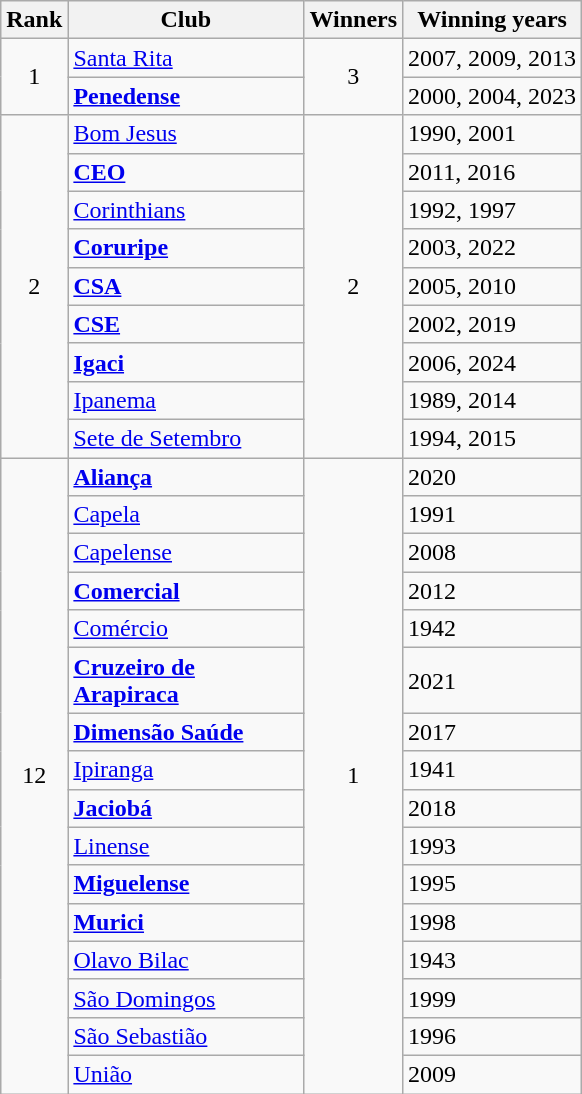<table class="wikitable sortable">
<tr>
<th>Rank</th>
<th style="width:150px">Club</th>
<th>Winners</th>
<th>Winning years</th>
</tr>
<tr>
<td rowspan=2 align=center>1</td>
<td><a href='#'>Santa Rita</a></td>
<td rowspan=2 align=center>3</td>
<td>2007, 2009, 2013</td>
</tr>
<tr>
<td><strong><a href='#'>Penedense</a></strong></td>
<td>2000, 2004, 2023</td>
</tr>
<tr>
<td rowspan=9 align=center>2</td>
<td><a href='#'>Bom Jesus</a></td>
<td rowspan=9 align=center>2</td>
<td>1990, 2001</td>
</tr>
<tr>
<td><strong><a href='#'>CEO</a></strong></td>
<td>2011, 2016</td>
</tr>
<tr>
<td><a href='#'>Corinthians</a></td>
<td>1992, 1997</td>
</tr>
<tr>
<td><strong><a href='#'>Coruripe</a></strong></td>
<td>2003, 2022</td>
</tr>
<tr>
<td><strong><a href='#'>CSA</a></strong></td>
<td>2005, 2010</td>
</tr>
<tr>
<td><strong><a href='#'>CSE</a></strong></td>
<td>2002, 2019</td>
</tr>
<tr>
<td><strong><a href='#'>Igaci</a></strong></td>
<td>2006, 2024</td>
</tr>
<tr>
<td><a href='#'>Ipanema</a></td>
<td>1989, 2014</td>
</tr>
<tr>
<td><a href='#'>Sete de Setembro</a></td>
<td>1994, 2015</td>
</tr>
<tr>
<td rowspan=16 align=center>12</td>
<td><strong><a href='#'>Aliança</a></strong></td>
<td rowspan=16 align=center>1</td>
<td>2020</td>
</tr>
<tr>
<td><a href='#'>Capela</a></td>
<td>1991</td>
</tr>
<tr>
<td><a href='#'>Capelense</a></td>
<td>2008</td>
</tr>
<tr>
<td><strong><a href='#'>Comercial</a></strong></td>
<td>2012</td>
</tr>
<tr>
<td><a href='#'>Comércio</a></td>
<td>1942</td>
</tr>
<tr>
<td><strong><a href='#'>Cruzeiro de Arapiraca</a></strong></td>
<td>2021</td>
</tr>
<tr>
<td><strong><a href='#'>Dimensão Saúde</a></strong></td>
<td>2017</td>
</tr>
<tr>
<td><a href='#'>Ipiranga</a></td>
<td>1941</td>
</tr>
<tr>
<td><strong><a href='#'>Jaciobá</a></strong></td>
<td>2018</td>
</tr>
<tr>
<td><a href='#'>Linense</a></td>
<td>1993</td>
</tr>
<tr>
<td><strong><a href='#'>Miguelense</a></strong></td>
<td>1995</td>
</tr>
<tr>
<td><strong><a href='#'>Murici</a></strong></td>
<td>1998</td>
</tr>
<tr>
<td><a href='#'>Olavo Bilac</a></td>
<td>1943</td>
</tr>
<tr>
<td><a href='#'>São Domingos</a></td>
<td>1999</td>
</tr>
<tr>
<td><a href='#'>São Sebastião</a></td>
<td>1996</td>
</tr>
<tr>
<td><a href='#'>União</a></td>
<td>2009</td>
</tr>
</table>
